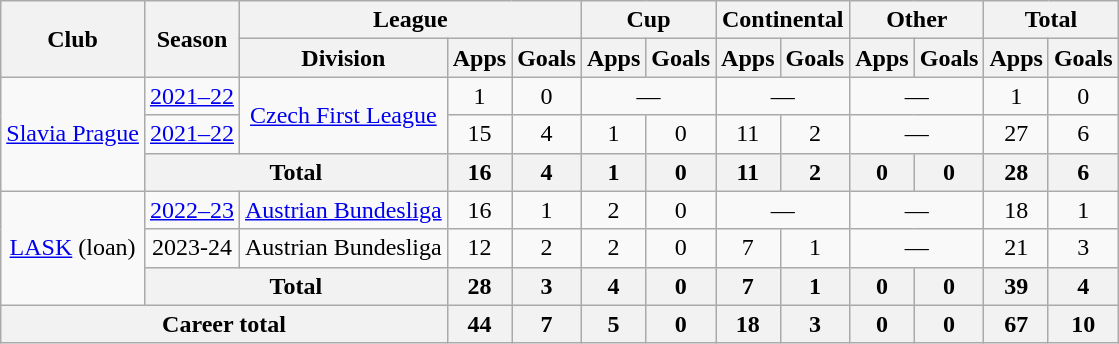<table class="wikitable" style="text-align:center">
<tr>
<th rowspan="2">Club</th>
<th rowspan="2">Season</th>
<th colspan="3">League</th>
<th colspan="2">Cup</th>
<th colspan="2">Continental</th>
<th colspan="2">Other</th>
<th colspan="2">Total</th>
</tr>
<tr>
<th>Division</th>
<th>Apps</th>
<th>Goals</th>
<th>Apps</th>
<th>Goals</th>
<th>Apps</th>
<th>Goals</th>
<th>Apps</th>
<th>Goals</th>
<th>Apps</th>
<th>Goals</th>
</tr>
<tr>
<td rowspan="3"><a href='#'>Slavia Prague</a></td>
<td><a href='#'>2021–22</a></td>
<td rowspan="2"><a href='#'>Czech First League</a></td>
<td>1</td>
<td>0</td>
<td colspan="2">—</td>
<td colspan="2">—</td>
<td colspan="2">—</td>
<td>1</td>
<td>0</td>
</tr>
<tr>
<td><a href='#'>2021–22</a></td>
<td>15</td>
<td>4</td>
<td>1</td>
<td>0</td>
<td>11</td>
<td>2</td>
<td colspan="2">—</td>
<td>27</td>
<td>6</td>
</tr>
<tr>
<th colspan="2">Total</th>
<th>16</th>
<th>4</th>
<th>1</th>
<th>0</th>
<th>11</th>
<th>2</th>
<th>0</th>
<th>0</th>
<th>28</th>
<th>6</th>
</tr>
<tr>
<td rowspan="3"><a href='#'>LASK</a> (loan)</td>
<td><a href='#'>2022–23</a></td>
<td><a href='#'>Austrian Bundesliga</a></td>
<td>16</td>
<td>1</td>
<td>2</td>
<td>0</td>
<td colspan="2">—</td>
<td colspan="2">—</td>
<td>18</td>
<td>1</td>
</tr>
<tr>
<td>2023-24</td>
<td>Austrian Bundesliga</td>
<td>12</td>
<td>2</td>
<td>2</td>
<td>0</td>
<td>7</td>
<td>1</td>
<td colspan="2">—</td>
<td>21</td>
<td>3</td>
</tr>
<tr>
<th colspan="2">Total</th>
<th>28</th>
<th>3</th>
<th>4</th>
<th>0</th>
<th>7</th>
<th>1</th>
<th>0</th>
<th>0</th>
<th>39</th>
<th>4</th>
</tr>
<tr>
<th colspan="3">Career total</th>
<th>44</th>
<th>7</th>
<th>5</th>
<th>0</th>
<th>18</th>
<th>3</th>
<th>0</th>
<th>0</th>
<th>67</th>
<th>10</th>
</tr>
</table>
